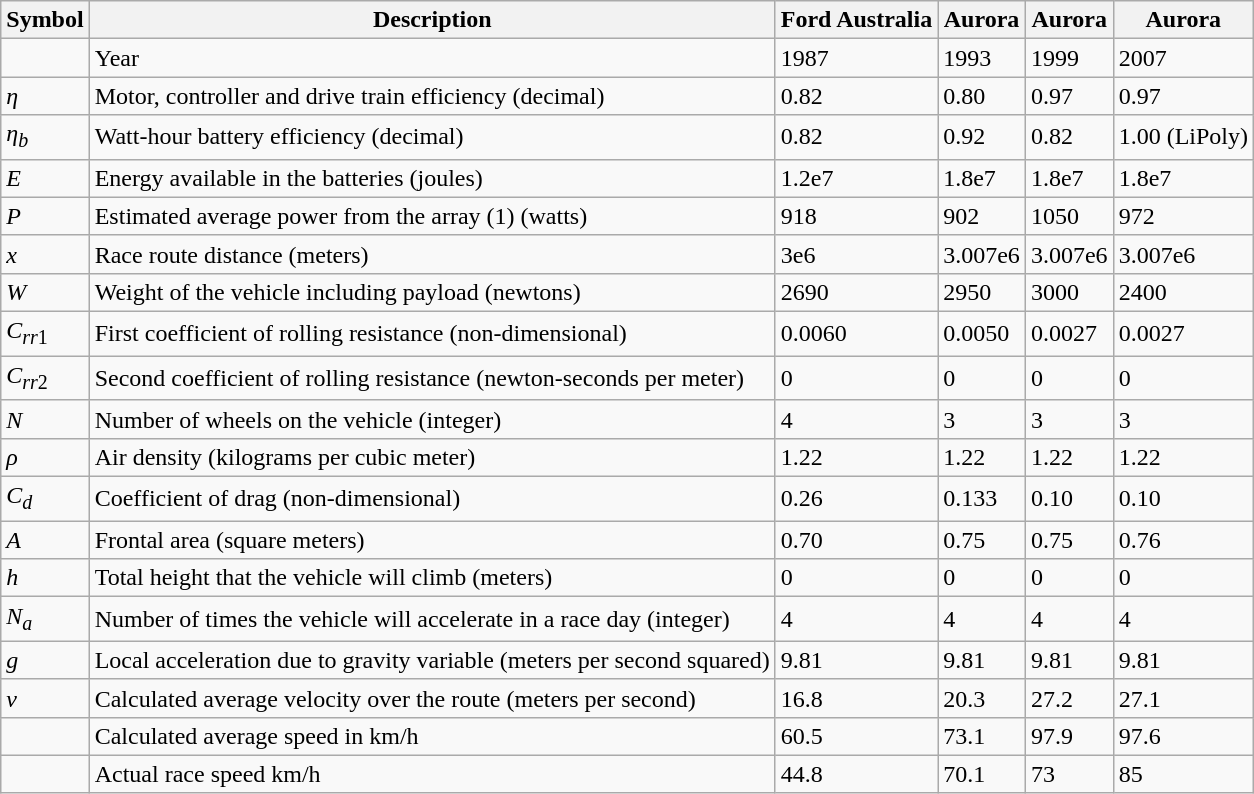<table class="wikitable">
<tr>
<th>Symbol</th>
<th>Description</th>
<th>Ford Australia</th>
<th>Aurora</th>
<th>Aurora</th>
<th>Aurora</th>
</tr>
<tr>
<td></td>
<td>Year</td>
<td>1987</td>
<td>1993</td>
<td>1999</td>
<td>2007</td>
</tr>
<tr>
<td><em>η</em></td>
<td>Motor, controller and drive train efficiency (decimal)</td>
<td>0.82</td>
<td>0.80</td>
<td>0.97</td>
<td>0.97</td>
</tr>
<tr>
<td><em>η</em><sub><em>b</em></sub></td>
<td>Watt-hour battery efficiency (decimal)</td>
<td>0.82</td>
<td>0.92</td>
<td>0.82</td>
<td>1.00 (LiPoly)</td>
</tr>
<tr>
<td><em>E</em></td>
<td>Energy available in the batteries (joules)</td>
<td>1.2e7</td>
<td>1.8e7</td>
<td>1.8e7</td>
<td>1.8e7</td>
</tr>
<tr>
<td><em>P</em></td>
<td>Estimated average power from the array (1) (watts)</td>
<td>918</td>
<td>902</td>
<td>1050</td>
<td>972</td>
</tr>
<tr>
<td><em>x</em></td>
<td>Race route distance (meters)</td>
<td>3e6</td>
<td>3.007e6</td>
<td>3.007e6</td>
<td>3.007e6</td>
</tr>
<tr>
<td><em>W</em></td>
<td>Weight of the vehicle including payload (newtons)</td>
<td>2690</td>
<td>2950</td>
<td>3000</td>
<td>2400</td>
</tr>
<tr>
<td><em>C</em><sub><em>rr</em>1</sub></td>
<td>First coefficient of rolling resistance (non-dimensional)</td>
<td>0.0060</td>
<td>0.0050</td>
<td>0.0027</td>
<td>0.0027</td>
</tr>
<tr>
<td><em>C</em><sub><em>rr</em>2</sub></td>
<td>Second coefficient of rolling resistance (newton-seconds per meter)</td>
<td>0</td>
<td>0</td>
<td>0</td>
<td>0</td>
</tr>
<tr>
<td><em>N</em></td>
<td>Number of wheels on the vehicle (integer)</td>
<td>4</td>
<td>3</td>
<td>3</td>
<td>3</td>
</tr>
<tr>
<td><em>ρ</em></td>
<td>Air density (kilograms per cubic meter)</td>
<td>1.22</td>
<td>1.22</td>
<td>1.22</td>
<td>1.22</td>
</tr>
<tr>
<td><em>C</em><sub><em>d</em></sub></td>
<td>Coefficient of drag (non-dimensional)</td>
<td>0.26</td>
<td>0.133</td>
<td>0.10</td>
<td>0.10</td>
</tr>
<tr>
<td><em>A</em></td>
<td>Frontal area (square meters)</td>
<td>0.70</td>
<td>0.75</td>
<td>0.75</td>
<td>0.76</td>
</tr>
<tr>
<td><em>h</em></td>
<td>Total height that the vehicle will climb (meters)</td>
<td>0</td>
<td>0</td>
<td>0</td>
<td>0</td>
</tr>
<tr>
<td><em>N</em><sub><em>a</em></sub></td>
<td>Number of times the vehicle will accelerate in a race day (integer)</td>
<td>4</td>
<td>4</td>
<td>4</td>
<td>4</td>
</tr>
<tr>
<td><em>g</em></td>
<td>Local acceleration due to gravity variable (meters per second squared)</td>
<td>9.81</td>
<td>9.81</td>
<td>9.81</td>
<td>9.81</td>
</tr>
<tr>
<td><em>v</em></td>
<td>Calculated average velocity over the route (meters per second)</td>
<td>16.8</td>
<td>20.3</td>
<td>27.2</td>
<td>27.1</td>
</tr>
<tr>
<td></td>
<td>Calculated average speed in km/h</td>
<td>60.5</td>
<td>73.1</td>
<td>97.9</td>
<td>97.6</td>
</tr>
<tr>
<td></td>
<td>Actual race speed km/h</td>
<td>44.8</td>
<td>70.1</td>
<td>73</td>
<td>85</td>
</tr>
</table>
